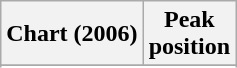<table class="wikitable sortable plainrowheaders" style="text-align:center">
<tr>
<th scope="col">Chart (2006)</th>
<th scope="col">Peak<br>position</th>
</tr>
<tr>
</tr>
<tr>
</tr>
<tr>
</tr>
</table>
